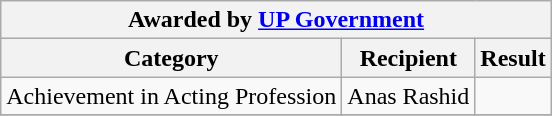<table class="wikitable">
<tr>
<th colspan="3">Awarded by <a href='#'>UP Government</a></th>
</tr>
<tr>
<th>Category</th>
<th>Recipient</th>
<th>Result</th>
</tr>
<tr>
<td>Achievement in Acting Profession</td>
<td>Anas Rashid</td>
<td></td>
</tr>
<tr>
</tr>
</table>
